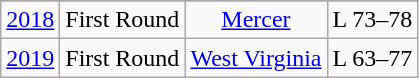<table class="wikitable">
<tr>
</tr>
<tr style="text-align:center;">
<td><a href='#'>2018</a></td>
<td>First Round</td>
<td><a href='#'>Mercer</a></td>
<td>L 73–78</td>
</tr>
<tr>
<td><a href='#'>2019</a></td>
<td>First Round</td>
<td><a href='#'>West Virginia</a></td>
<td>L 63–77</td>
</tr>
</table>
